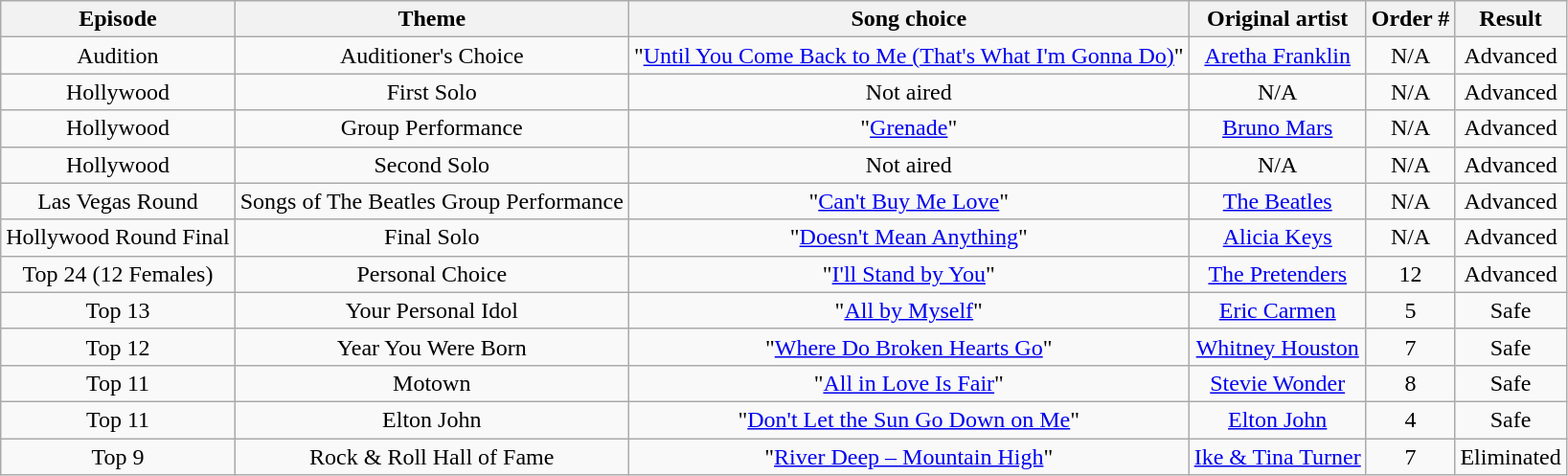<table class="wikitable" style="text-align: center;">
<tr>
<th>Episode</th>
<th>Theme</th>
<th>Song choice</th>
<th>Original artist</th>
<th>Order #</th>
<th>Result</th>
</tr>
<tr>
<td>Audition</td>
<td>Auditioner's Choice</td>
<td>"<a href='#'>Until You Come Back to Me (That's What I'm Gonna Do)</a>"</td>
<td><a href='#'>Aretha Franklin</a> </td>
<td>N/A</td>
<td>Advanced</td>
</tr>
<tr>
<td>Hollywood</td>
<td>First Solo</td>
<td>Not aired</td>
<td>N/A</td>
<td>N/A</td>
<td>Advanced</td>
</tr>
<tr>
<td>Hollywood</td>
<td>Group Performance</td>
<td>"<a href='#'>Grenade</a>"</td>
<td><a href='#'>Bruno Mars</a></td>
<td>N/A</td>
<td>Advanced</td>
</tr>
<tr>
<td>Hollywood</td>
<td>Second Solo</td>
<td>Not aired</td>
<td>N/A</td>
<td>N/A</td>
<td>Advanced</td>
</tr>
<tr>
<td>Las Vegas Round</td>
<td>Songs of The Beatles Group Performance</td>
<td>"<a href='#'>Can't Buy Me Love</a>"</td>
<td><a href='#'>The Beatles</a></td>
<td>N/A</td>
<td>Advanced</td>
</tr>
<tr>
<td>Hollywood Round Final</td>
<td>Final Solo</td>
<td>"<a href='#'>Doesn't Mean Anything</a>"</td>
<td><a href='#'>Alicia Keys</a></td>
<td>N/A</td>
<td>Advanced</td>
</tr>
<tr>
<td>Top 24 (12 Females)</td>
<td>Personal Choice</td>
<td>"<a href='#'>I'll Stand by You</a>"</td>
<td><a href='#'>The Pretenders</a></td>
<td>12</td>
<td>Advanced</td>
</tr>
<tr>
<td>Top 13</td>
<td>Your Personal Idol</td>
<td>"<a href='#'>All by Myself</a>"</td>
<td><a href='#'>Eric Carmen</a></td>
<td>5</td>
<td>Safe</td>
</tr>
<tr>
<td>Top 12</td>
<td>Year You Were Born</td>
<td>"<a href='#'>Where Do Broken Hearts Go</a>"</td>
<td><a href='#'>Whitney Houston</a></td>
<td>7</td>
<td>Safe</td>
</tr>
<tr>
<td>Top 11</td>
<td>Motown</td>
<td>"<a href='#'>All in Love Is Fair</a>"</td>
<td><a href='#'>Stevie Wonder</a></td>
<td>8</td>
<td>Safe</td>
</tr>
<tr>
<td>Top 11</td>
<td>Elton John</td>
<td>"<a href='#'>Don't Let the Sun Go Down on Me</a>"</td>
<td><a href='#'>Elton John</a></td>
<td>4</td>
<td>Safe</td>
</tr>
<tr>
<td>Top 9</td>
<td>Rock & Roll Hall of Fame</td>
<td>"<a href='#'>River Deep – Mountain High</a>"</td>
<td><a href='#'>Ike & Tina Turner</a></td>
<td>7</td>
<td>Eliminated</td>
</tr>
</table>
